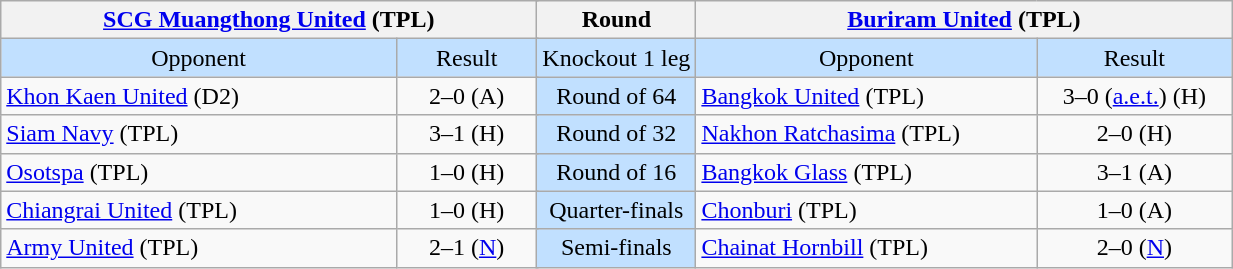<table class="wikitable" style="text-align:center">
<tr>
<th colspan=4 width="350"><a href='#'>SCG Muangthong United</a> (TPL)</th>
<th>Round</th>
<th colspan=4 width="350"><a href='#'>Buriram United</a> (TPL)</th>
</tr>
<tr style="background:#C1E0FF">
<td>Opponent</td>
<td colspan=3>Result</td>
<td>Knockout 1 leg</td>
<td>Opponent</td>
<td colspan=3>Result</td>
</tr>
<tr>
<td align=left><a href='#'>Khon Kaen United</a> (D2)</td>
<td colspan=3>2–0 (A)</td>
<td style="background:#C1E0FF">Round of 64</td>
<td align=left><a href='#'>Bangkok United</a> (TPL)</td>
<td colspan=3>3–0 (<a href='#'>a.e.t.</a>) (H)</td>
</tr>
<tr>
<td align=left><a href='#'>Siam Navy</a> (TPL)</td>
<td colspan=3>3–1 (H)</td>
<td style="background:#C1E0FF">Round of 32</td>
<td align=left><a href='#'>Nakhon Ratchasima</a> (TPL)</td>
<td colspan=3>2–0 (H)</td>
</tr>
<tr>
<td align=left><a href='#'>Osotspa</a> (TPL)</td>
<td colspan=3>1–0 (H)</td>
<td style="background:#C1E0FF">Round of 16</td>
<td align=left><a href='#'>Bangkok Glass</a> (TPL)</td>
<td colspan=3>3–1 (A)</td>
</tr>
<tr>
<td align=left><a href='#'>Chiangrai United</a> (TPL)</td>
<td colspan=3>1–0 (H)</td>
<td style="background:#C1E0FF">Quarter-finals</td>
<td align=left><a href='#'>Chonburi</a> (TPL)</td>
<td colspan=3>1–0 (A)</td>
</tr>
<tr>
<td align=left><a href='#'>Army United</a> (TPL)</td>
<td colspan=3>2–1 (<a href='#'>N</a>)</td>
<td style="background:#C1E0FF">Semi-finals</td>
<td align=left><a href='#'>Chainat Hornbill</a> (TPL)</td>
<td colspan=3>2–0 (<a href='#'>N</a>)</td>
</tr>
</table>
